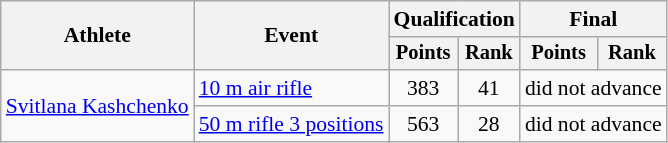<table class="wikitable" style="font-size:90%">
<tr>
<th rowspan="2">Athlete</th>
<th rowspan="2">Event</th>
<th colspan=2>Qualification</th>
<th colspan=2>Final</th>
</tr>
<tr style="font-size:95%">
<th>Points</th>
<th>Rank</th>
<th>Points</th>
<th>Rank</th>
</tr>
<tr align=center>
<td align=left rowspan=2><a href='#'>Svitlana Kashchenko</a></td>
<td align=left><a href='#'>10 m air rifle</a></td>
<td>383</td>
<td>41</td>
<td colspan=2>did not advance</td>
</tr>
<tr align=center>
<td align=left><a href='#'>50 m rifle 3 positions</a></td>
<td>563</td>
<td>28</td>
<td colspan=2>did not advance</td>
</tr>
</table>
